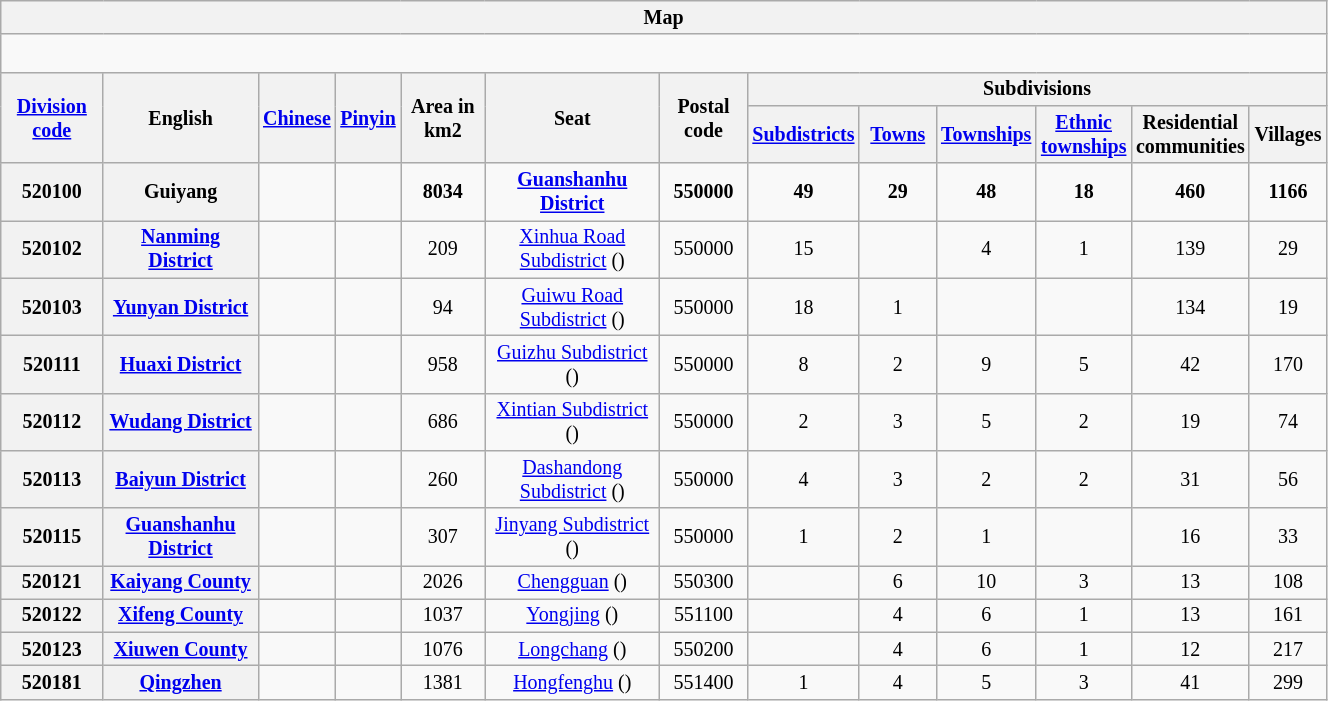<table class="wikitable" align="center" style="width:70%; font-size:smaller" border="1">
<tr>
<th colspan="13">Map</th>
</tr>
<tr>
<td colspan=13 align="center" style="font-size:larger"><br><div>
 











</div></td>
</tr>
<tr>
<th ! scope="col" rowspan=2><a href='#'>Division code</a></th>
<th ! scope="col" rowspan=2>English</th>
<th ! scope="col" rowspan=2><a href='#'>Chinese</a></th>
<th ! scope="col" rowspan=2><a href='#'>Pinyin</a></th>
<th ! scope="col" rowspan=2>Area in km2</th>
<th ! scope="col" rowspan=2>Seat</th>
<th ! scope="col" rowspan=2>Postal code</th>
<th ! scope="col" colspan=6>Subdivisions</th>
</tr>
<tr>
<th ! scope="col" width="45"><a href='#'>Subdistricts</a></th>
<th ! scope="col" width="45"><a href='#'>Towns</a></th>
<th ! scope="col" width="45"><a href='#'>Townships</a></th>
<th ! scope="col" width="45"><a href='#'>Ethnic townships</a></th>
<th ! scope="col" width="45">Residential communities</th>
<th ! scope="col" width="45">Villages</th>
</tr>
<tr align="center" style="font-weight:bold">
<th>520100</th>
<th>Guiyang</th>
<td></td>
<td></td>
<td>8034</td>
<td><a href='#'>Guanshanhu District</a></td>
<td>550000</td>
<td>49</td>
<td>29</td>
<td>48</td>
<td>18</td>
<td>460</td>
<td>1166</td>
</tr>
<tr align="center">
<th>520102</th>
<th><a href='#'>Nanming District</a></th>
<td></td>
<td></td>
<td>209</td>
<td><a href='#'>Xinhua Road Subdistrict</a> ()</td>
<td>550000</td>
<td>15</td>
<td></td>
<td>4</td>
<td>1</td>
<td>139</td>
<td>29</td>
</tr>
<tr align="center">
<th>520103</th>
<th><a href='#'>Yunyan District</a></th>
<td></td>
<td></td>
<td>94</td>
<td><a href='#'>Guiwu Road Subdistrict</a> ()</td>
<td>550000</td>
<td>18</td>
<td>1</td>
<td></td>
<td></td>
<td>134</td>
<td>19</td>
</tr>
<tr align="center">
<th>520111</th>
<th><a href='#'>Huaxi District</a></th>
<td></td>
<td></td>
<td>958</td>
<td><a href='#'>Guizhu Subdistrict</a> ()</td>
<td>550000</td>
<td>8</td>
<td>2</td>
<td>9</td>
<td>5</td>
<td>42</td>
<td>170</td>
</tr>
<tr align="center">
<th>520112</th>
<th><a href='#'>Wudang District</a></th>
<td></td>
<td></td>
<td>686</td>
<td><a href='#'>Xintian Subdistrict</a> ()</td>
<td>550000</td>
<td>2</td>
<td>3</td>
<td>5</td>
<td>2</td>
<td>19</td>
<td>74</td>
</tr>
<tr align="center">
<th>520113</th>
<th><a href='#'>Baiyun District</a></th>
<td></td>
<td></td>
<td>260</td>
<td><a href='#'>Dashandong Subdistrict</a> ()</td>
<td>550000</td>
<td>4</td>
<td>3</td>
<td>2</td>
<td>2</td>
<td>31</td>
<td>56</td>
</tr>
<tr align="center">
<th>520115</th>
<th><a href='#'>Guanshanhu District</a></th>
<td></td>
<td></td>
<td>307</td>
<td><a href='#'>Jinyang Subdistrict</a> ()</td>
<td>550000</td>
<td>1</td>
<td>2</td>
<td>1</td>
<td></td>
<td>16</td>
<td>33</td>
</tr>
<tr align="center">
<th>520121</th>
<th><a href='#'>Kaiyang County</a></th>
<td></td>
<td></td>
<td>2026</td>
<td><a href='#'>Chengguan</a> ()</td>
<td>550300</td>
<td></td>
<td>6</td>
<td>10</td>
<td>3</td>
<td>13</td>
<td>108</td>
</tr>
<tr align="center">
<th>520122</th>
<th><a href='#'>Xifeng County</a></th>
<td></td>
<td></td>
<td>1037</td>
<td><a href='#'>Yongjing</a> ()</td>
<td>551100</td>
<td></td>
<td>4</td>
<td>6</td>
<td>1</td>
<td>13</td>
<td>161</td>
</tr>
<tr align="center">
<th>520123</th>
<th><a href='#'>Xiuwen County</a></th>
<td></td>
<td></td>
<td>1076</td>
<td><a href='#'>Longchang</a> ()</td>
<td>550200</td>
<td></td>
<td>4</td>
<td>6</td>
<td>1</td>
<td>12</td>
<td>217</td>
</tr>
<tr align="center">
<th>520181</th>
<th><a href='#'>Qingzhen</a></th>
<td></td>
<td></td>
<td>1381</td>
<td><a href='#'>Hongfenghu</a> ()</td>
<td>551400</td>
<td>1</td>
<td>4</td>
<td>5</td>
<td>3</td>
<td>41</td>
<td>299</td>
</tr>
</table>
